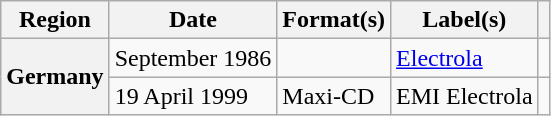<table class="wikitable plainrowheaders">
<tr>
<th scope="col">Region</th>
<th scope="col">Date</th>
<th scope="col">Format(s)</th>
<th scope="col">Label(s)</th>
<th scope="col"></th>
</tr>
<tr>
<th scope="row" rowspan="2">Germany</th>
<td>September 1986</td>
<td></td>
<td><a href='#'>Electrola</a></td>
<td></td>
</tr>
<tr>
<td>19 April 1999</td>
<td>Maxi-CD</td>
<td>EMI Electrola</td>
<td></td>
</tr>
</table>
